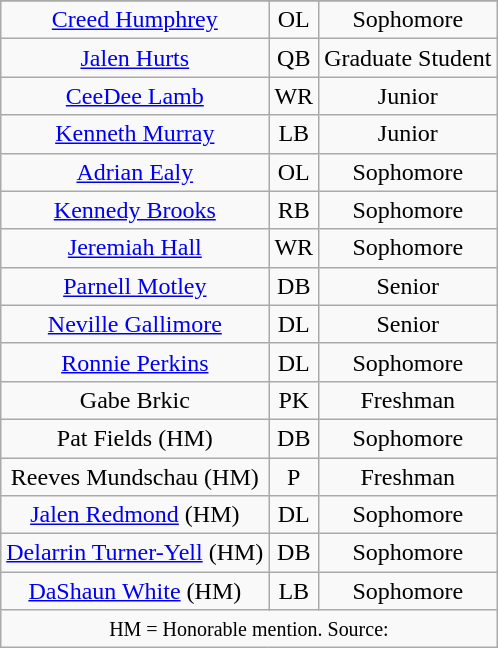<table class="wikitable" style="text-align: center">
<tr align=center>
</tr>
<tr>
<td><a href='#'>Creed Humphrey</a></td>
<td>OL</td>
<td>Sophomore</td>
</tr>
<tr>
<td><a href='#'>Jalen Hurts</a></td>
<td>QB</td>
<td>Graduate Student</td>
</tr>
<tr>
<td><a href='#'>CeeDee Lamb</a></td>
<td>WR</td>
<td>Junior</td>
</tr>
<tr>
<td><a href='#'>Kenneth Murray</a></td>
<td>LB</td>
<td>Junior</td>
</tr>
<tr>
<td><a href='#'>Adrian Ealy</a></td>
<td>OL</td>
<td>Sophomore</td>
</tr>
<tr>
<td><a href='#'>Kennedy Brooks</a></td>
<td>RB</td>
<td>Sophomore</td>
</tr>
<tr>
<td><a href='#'>Jeremiah Hall</a></td>
<td>WR</td>
<td>Sophomore</td>
</tr>
<tr>
<td><a href='#'>Parnell Motley</a></td>
<td>DB</td>
<td>Senior</td>
</tr>
<tr>
<td><a href='#'>Neville Gallimore</a></td>
<td>DL</td>
<td>Senior</td>
</tr>
<tr>
<td><a href='#'>Ronnie Perkins</a></td>
<td>DL</td>
<td>Sophomore</td>
</tr>
<tr>
<td>Gabe Brkic</td>
<td>PK</td>
<td>Freshman</td>
</tr>
<tr>
<td>Pat Fields (HM)</td>
<td>DB</td>
<td>Sophomore</td>
</tr>
<tr>
<td>Reeves Mundschau (HM)</td>
<td>P</td>
<td>Freshman</td>
</tr>
<tr>
<td><a href='#'>Jalen Redmond</a> (HM)</td>
<td>DL</td>
<td>Sophomore</td>
</tr>
<tr>
<td><a href='#'>Delarrin Turner-Yell</a> (HM)</td>
<td>DB</td>
<td>Sophomore</td>
</tr>
<tr>
<td><a href='#'>DaShaun White</a> (HM)</td>
<td>LB</td>
<td>Sophomore</td>
</tr>
<tr>
<td colspan="3"><small>HM = Honorable mention. Source: </small></td>
</tr>
</table>
